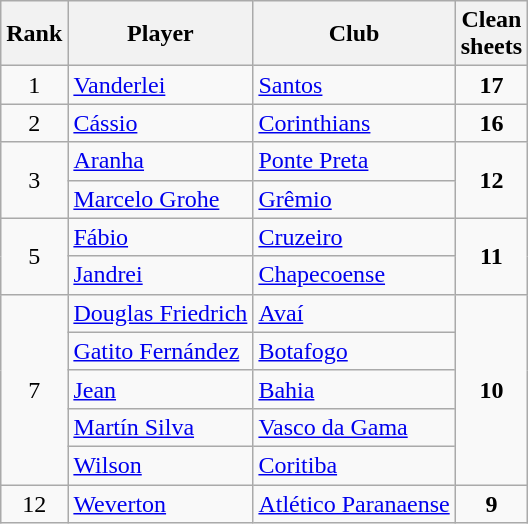<table class="wikitable" style="text-align:center">
<tr>
<th>Rank</th>
<th>Player</th>
<th>Club</th>
<th>Clean<br>sheets</th>
</tr>
<tr>
<td rowspan="1">1</td>
<td align="left"> <a href='#'>Vanderlei</a></td>
<td align="left"><a href='#'>Santos</a></td>
<td rowspan="1"><strong>17</strong></td>
</tr>
<tr>
<td rowspan="1">2</td>
<td align="left"> <a href='#'>Cássio</a></td>
<td align="left"><a href='#'>Corinthians</a></td>
<td rowspan="1"><strong>16</strong></td>
</tr>
<tr>
<td rowspan="2">3</td>
<td align="left"> <a href='#'>Aranha</a></td>
<td align="left"><a href='#'>Ponte Preta</a></td>
<td rowspan="2"><strong>12</strong></td>
</tr>
<tr>
<td align="left"> <a href='#'>Marcelo Grohe</a></td>
<td align="left"><a href='#'>Grêmio</a></td>
</tr>
<tr>
<td rowspan="2">5</td>
<td align="left"> <a href='#'>Fábio</a></td>
<td align="left"><a href='#'>Cruzeiro</a></td>
<td rowspan="2"><strong>11</strong></td>
</tr>
<tr>
<td align="left"> <a href='#'>Jandrei</a></td>
<td align="left"><a href='#'>Chapecoense</a></td>
</tr>
<tr>
<td rowspan="5">7</td>
<td align="left"> <a href='#'>Douglas Friedrich</a></td>
<td align="left"><a href='#'>Avaí</a></td>
<td rowspan="5"><strong>10</strong></td>
</tr>
<tr>
<td align="left"> <a href='#'>Gatito Fernández</a></td>
<td align="left"><a href='#'>Botafogo</a></td>
</tr>
<tr>
<td align="left"> <a href='#'>Jean</a></td>
<td align="left"><a href='#'>Bahia</a></td>
</tr>
<tr>
<td align="left"> <a href='#'>Martín Silva</a></td>
<td align="left"><a href='#'>Vasco da Gama</a></td>
</tr>
<tr>
<td align="left"> <a href='#'>Wilson</a></td>
<td align="left"><a href='#'>Coritiba</a></td>
</tr>
<tr>
<td rowspan="1">12</td>
<td align="left"> <a href='#'>Weverton</a></td>
<td align="left"><a href='#'>Atlético Paranaense</a></td>
<td rowspan="1"><strong>9</strong></td>
</tr>
</table>
